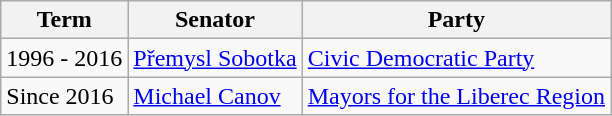<table class="wikitable">
<tr>
<th>Term</th>
<th>Senator</th>
<th>Party</th>
</tr>
<tr>
<td>1996 - 2016</td>
<td><a href='#'>Přemysl Sobotka</a></td>
<td><a href='#'>Civic Democratic Party</a></td>
</tr>
<tr>
<td>Since 2016</td>
<td><a href='#'>Michael Canov</a></td>
<td><a href='#'>Mayors for the Liberec Region</a></td>
</tr>
</table>
